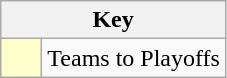<table class="wikitable" style="text-align: center;">
<tr>
<th colspan=2>Key</th>
</tr>
<tr>
<td style="background:#ffc; width:20px;"></td>
<td align=left>Teams to Playoffs</td>
</tr>
</table>
